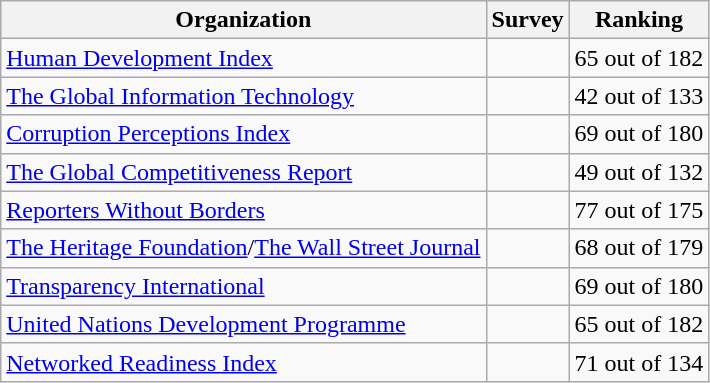<table class="wikitable">
<tr>
<th>Organization</th>
<th>Survey</th>
<th>Ranking</th>
</tr>
<tr>
<td><a href='#'>Human Development Index</a></td>
<td></td>
<td>65 out of 182</td>
</tr>
<tr>
<td><a href='#'>The Global Information Technology</a></td>
<td></td>
<td>42 out of 133</td>
</tr>
<tr>
<td><a href='#'>Corruption Perceptions Index</a></td>
<td></td>
<td>69 out of 180</td>
</tr>
<tr>
<td><a href='#'>The Global Competitiveness Report</a></td>
<td></td>
<td>49 out of 132</td>
</tr>
<tr>
<td><a href='#'>Reporters Without Borders</a></td>
<td></td>
<td>77 out of 175</td>
</tr>
<tr>
<td><a href='#'>The Heritage Foundation</a>/<a href='#'>The Wall Street Journal</a></td>
<td></td>
<td>68 out of 179</td>
</tr>
<tr>
<td><a href='#'>Transparency International</a></td>
<td></td>
<td>69 out of 180</td>
</tr>
<tr>
<td><a href='#'>United Nations Development Programme</a></td>
<td></td>
<td>65 out of 182</td>
</tr>
<tr>
<td><a href='#'>Networked Readiness Index</a></td>
<td></td>
<td>71 out of 134</td>
</tr>
</table>
